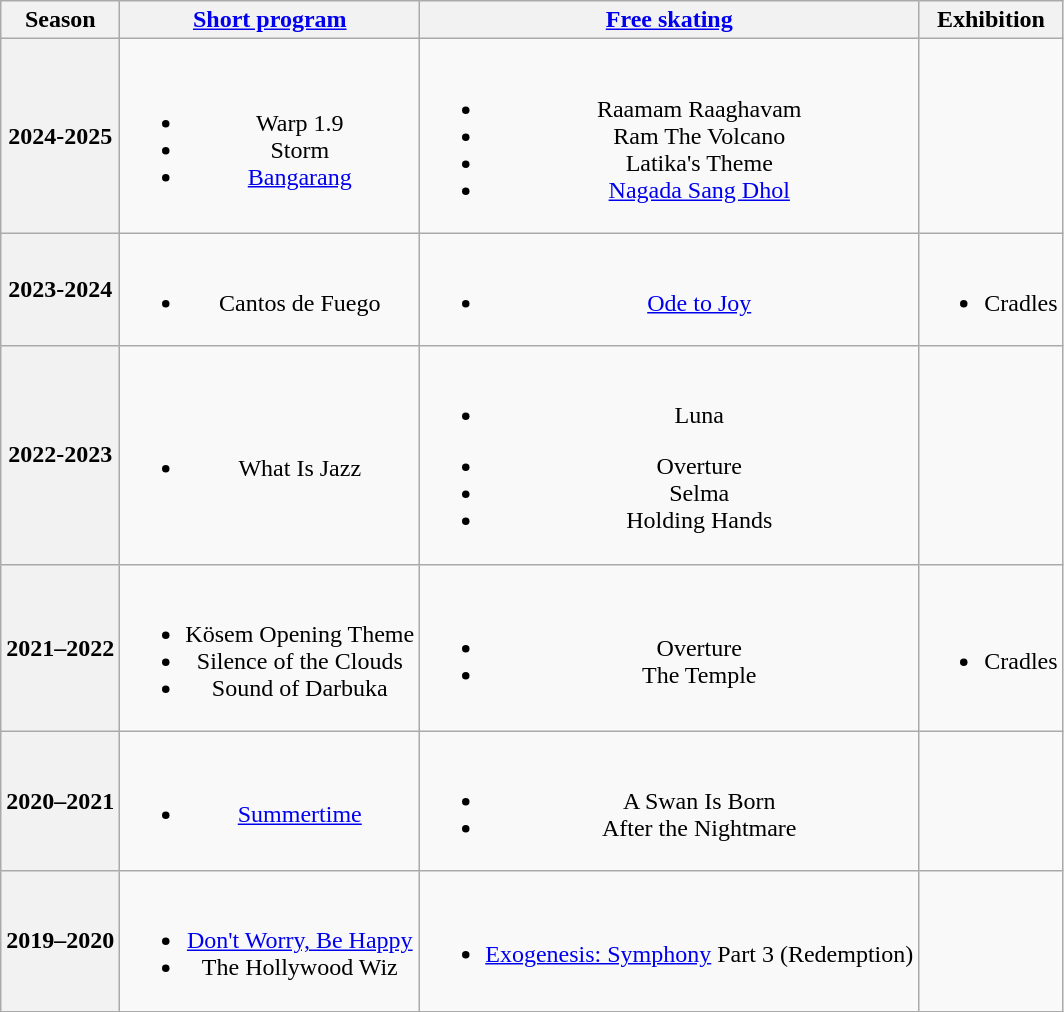<table class=wikitable style=text-align:center>
<tr>
<th>Season</th>
<th><a href='#'>Short program</a></th>
<th><a href='#'>Free skating</a></th>
<th>Exhibition</th>
</tr>
<tr>
<th>2024-2025</th>
<td><br><ul><li>Warp 1.9</li><li>Storm <br> </li><li><a href='#'>Bangarang</a> <br> </li></ul></td>
<td><br><ul><li>Raamam Raaghavam</li><li>Ram The Volcano <br> </li><li>Latika's Theme <br> </li><li><a href='#'>Nagada Sang Dhol</a> <br> </li></ul></td>
<td></td>
</tr>
<tr>
<th>2023-2024</th>
<td><br><ul><li>Cantos de Fuego <br> </li></ul></td>
<td><br><ul><li><a href='#'>Ode to Joy</a><br> </li></ul></td>
<td><br><ul><li>Cradles <br> </li></ul></td>
</tr>
<tr>
<th>2022-2023</th>
<td><br><ul><li>What Is Jazz <br> </li></ul></td>
<td><br><ul><li>Luna <br> </li></ul><ul><li>Overture</li><li>Selma<br></li><li>Holding Hands<br></li></ul></td>
</tr>
<tr>
<th>2021–2022 <br> </th>
<td><br><ul><li>Kösem Opening Theme</li><li>Silence of the Clouds <br> </li><li>Sound of Darbuka <br> </li></ul></td>
<td><br><ul><li>Overture</li><li>The Temple <br> </li></ul></td>
<td><br><ul><li>Cradles <br> </li></ul></td>
</tr>
<tr>
<th>2020–2021 <br> </th>
<td><br><ul><li><a href='#'>Summertime</a> <br> </li></ul></td>
<td><br><ul><li>A Swan Is Born <br> </li><li>After the Nightmare <br> </li></ul></td>
<td></td>
</tr>
<tr>
<th>2019–2020</th>
<td><br><ul><li><a href='#'>Don't Worry, Be Happy</a></li><li>The Hollywood Wiz <br> </li></ul></td>
<td><br><ul><li><a href='#'>Exogenesis: Symphony</a> Part 3 (Redemption) <br></li></ul></td>
<td></td>
</tr>
</table>
